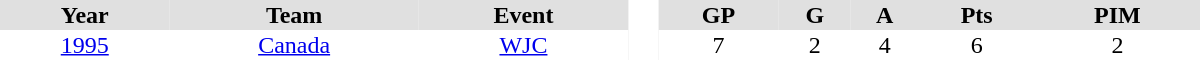<table border="0" cellpadding="1" cellspacing="0" style="text-align:center; width:50em">
<tr ALIGN="center" bgcolor="#e0e0e0">
<th>Year</th>
<th>Team</th>
<th>Event</th>
<th rowspan="99" bgcolor="#ffffff"> </th>
<th>GP</th>
<th>G</th>
<th>A</th>
<th>Pts</th>
<th>PIM</th>
</tr>
<tr>
<td><a href='#'>1995</a></td>
<td><a href='#'>Canada</a></td>
<td><a href='#'>WJC</a></td>
<td>7</td>
<td>2</td>
<td>4</td>
<td>6</td>
<td>2</td>
</tr>
</table>
